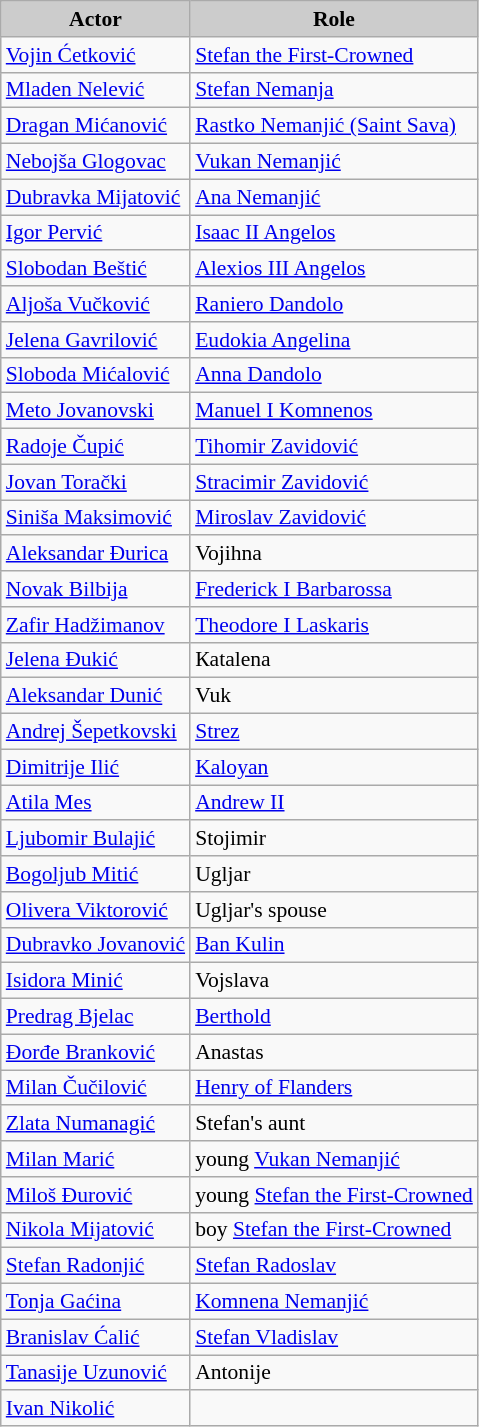<table class="wikitable" style="font-size:90%;">
<tr>
<th style="background:#ccc;">Actor</th>
<th style="background:#ccc;">Role</th>
</tr>
<tr>
<td><a href='#'>Vojin Ćetković</a></td>
<td><a href='#'>Stefan the First-Crowned</a></td>
</tr>
<tr>
<td><a href='#'>Mladen Nelević</a></td>
<td><a href='#'>Stefan Nemanja</a></td>
</tr>
<tr>
<td><a href='#'>Dragan Mićanović</a></td>
<td><a href='#'>Rastko Nemanjić (Saint Sava)</a></td>
</tr>
<tr>
<td><a href='#'>Nebojša Glogovac</a></td>
<td><a href='#'>Vukan Nemanjić</a></td>
</tr>
<tr>
<td><a href='#'>Dubravka Mijatović</a></td>
<td><a href='#'>Ana Nemanjić</a></td>
</tr>
<tr>
<td><a href='#'>Igor Pervić</a></td>
<td><a href='#'>Isaac II Angelos</a></td>
</tr>
<tr>
<td><a href='#'>Slobodan Beštić</a></td>
<td><a href='#'>Alexios III Angelos</a></td>
</tr>
<tr>
<td><a href='#'>Aljoša Vučković</a></td>
<td><a href='#'>Raniero Dandolo</a></td>
</tr>
<tr>
<td><a href='#'>Jelena Gavrilović</a></td>
<td><a href='#'>Eudokia Angelina</a></td>
</tr>
<tr>
<td><a href='#'>Sloboda Mićalović</a></td>
<td><a href='#'>Anna Dandolo</a></td>
</tr>
<tr>
<td><a href='#'>Meto Jovanovski</a></td>
<td><a href='#'>Manuel I Komnenos</a></td>
</tr>
<tr>
<td><a href='#'>Radoje Čupić</a></td>
<td><a href='#'>Tihomir Zavidović</a></td>
</tr>
<tr>
<td><a href='#'>Jovan Torački</a></td>
<td><a href='#'>Stracimir Zavidović</a></td>
</tr>
<tr>
<td><a href='#'>Siniša Maksimović</a></td>
<td><a href='#'>Miroslav Zavidović</a></td>
</tr>
<tr>
<td><a href='#'>Aleksandar Đurica</a></td>
<td>Vojihna</td>
</tr>
<tr>
<td><a href='#'>Novak Bilbija</a></td>
<td><a href='#'>Frederick I Barbarossa</a></td>
</tr>
<tr>
<td><a href='#'>Zafir Hadžimanov</a></td>
<td><a href='#'>Theodore I Laskaris</a></td>
</tr>
<tr>
<td><a href='#'>Jelena Đukić</a></td>
<td>Кatalena</td>
</tr>
<tr>
<td><a href='#'>Aleksandar Dunić</a></td>
<td>Vuk</td>
</tr>
<tr>
<td><a href='#'>Andrej Šepetkovski</a></td>
<td><a href='#'>Strez</a></td>
</tr>
<tr>
<td><a href='#'>Dimitrije Ilić</a></td>
<td><a href='#'>Kaloyan</a></td>
</tr>
<tr>
<td><a href='#'>Atila Mes</a></td>
<td><a href='#'>Andrew II</a></td>
</tr>
<tr>
<td><a href='#'>Ljubomir Bulajić</a></td>
<td>Stojimir</td>
</tr>
<tr>
<td><a href='#'>Bogoljub Mitić</a></td>
<td>Ugljar</td>
</tr>
<tr>
<td><a href='#'>Olivera Viktorović</a></td>
<td>Ugljar's spouse</td>
</tr>
<tr>
<td><a href='#'>Dubravko Jovanović</a></td>
<td><a href='#'>Ban Kulin</a></td>
</tr>
<tr>
<td><a href='#'>Isidora Minić</a></td>
<td>Vojslava</td>
</tr>
<tr>
<td><a href='#'>Predrag Bjelac</a></td>
<td><a href='#'>Berthold</a></td>
</tr>
<tr>
<td><a href='#'>Đorđe Branković</a></td>
<td>Anastas</td>
</tr>
<tr>
<td><a href='#'>Milan Čučilović</a></td>
<td><a href='#'>Henry of Flanders</a></td>
</tr>
<tr>
<td><a href='#'>Zlata Numanagić</a></td>
<td>Stefan's aunt</td>
</tr>
<tr>
<td><a href='#'>Milan Marić</a></td>
<td>young <a href='#'>Vukan Nemanjić</a></td>
</tr>
<tr>
<td><a href='#'>Miloš Đurović</a></td>
<td>young <a href='#'>Stefan the First-Crowned</a></td>
</tr>
<tr>
<td><a href='#'>Nikola Mijatović</a></td>
<td>boy <a href='#'>Stefan the First-Crowned</a></td>
</tr>
<tr>
<td><a href='#'>Stefan Radonjić</a></td>
<td><a href='#'>Stefan Radoslav</a></td>
</tr>
<tr>
<td><a href='#'>Tonja Gaćina</a></td>
<td><a href='#'>Komnena Nemanjić</a></td>
</tr>
<tr>
<td><a href='#'>Branislav Ćalić</a></td>
<td><a href='#'>Stefan Vladislav</a></td>
</tr>
<tr>
<td><a href='#'>Tanasije Uzunović</a></td>
<td>Antonije</td>
</tr>
<tr>
<td><a href='#'>Ivan Nikolić</a></td>
<td></td>
</tr>
</table>
